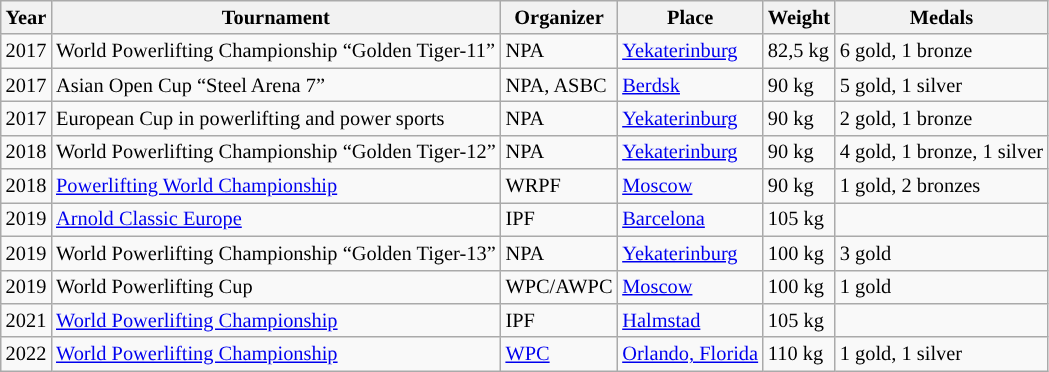<table class="wikitable" border="1" style="font-size:85%;">
<tr>
<th>Year</th>
<th>Tournament</th>
<th>Organizer</th>
<th>Place</th>
<th>Weight</th>
<th>Medals</th>
</tr>
<tr>
<td>2017</td>
<td>World Powerlifting Championship “Golden Tiger-11”</td>
<td>NPA</td>
<td><a href='#'>Yekaterinburg</a></td>
<td>82,5 kg</td>
<td>6 gold, 1 bronze</td>
</tr>
<tr>
<td>2017</td>
<td>Asian Open Cup “Steel Arena 7”</td>
<td>NPA, ASBC</td>
<td><a href='#'>Berdsk</a></td>
<td>90 kg</td>
<td>5 gold, 1 silver</td>
</tr>
<tr>
<td>2017</td>
<td>European Cup in powerlifting and power sports</td>
<td>NPA</td>
<td><a href='#'>Yekaterinburg</a></td>
<td>90 kg</td>
<td>2 gold, 1 bronze</td>
</tr>
<tr>
<td>2018</td>
<td>World Powerlifting Championship “Golden Tiger-12”</td>
<td>NPA</td>
<td><a href='#'>Yekaterinburg</a></td>
<td>90 kg</td>
<td>4 gold, 1 bronze, 1 silver</td>
</tr>
<tr>
<td>2018</td>
<td><a href='#'>Powerlifting World Championship</a></td>
<td>WRPF</td>
<td><a href='#'>Moscow</a></td>
<td>90 kg</td>
<td>1 gold, 2 bronzes</td>
</tr>
<tr>
<td>2019</td>
<td><a href='#'>Arnold Classic Europe</a></td>
<td>IPF</td>
<td><a href='#'>Barcelona</a></td>
<td>105 kg</td>
<td></td>
</tr>
<tr>
<td>2019</td>
<td>World Powerlifting Championship “Golden Tiger-13”</td>
<td>NPA</td>
<td><a href='#'>Yekaterinburg</a></td>
<td>100 kg</td>
<td>3 gold</td>
</tr>
<tr>
<td>2019</td>
<td>World Powerlifting Cup</td>
<td>WPC/AWPC</td>
<td><a href='#'>Moscow</a></td>
<td>100 kg</td>
<td>1 gold</td>
</tr>
<tr>
<td>2021</td>
<td><a href='#'>World Powerlifting Championship</a></td>
<td>IPF</td>
<td><a href='#'>Halmstad</a></td>
<td>105 kg</td>
<td></td>
</tr>
<tr>
<td>2022</td>
<td><a href='#'>World Powerlifting Championship</a></td>
<td><a href='#'>WPC</a></td>
<td><a href='#'>Orlando, Florida</a></td>
<td>110 kg</td>
<td>1 gold, 1 silver</td>
</tr>
</table>
